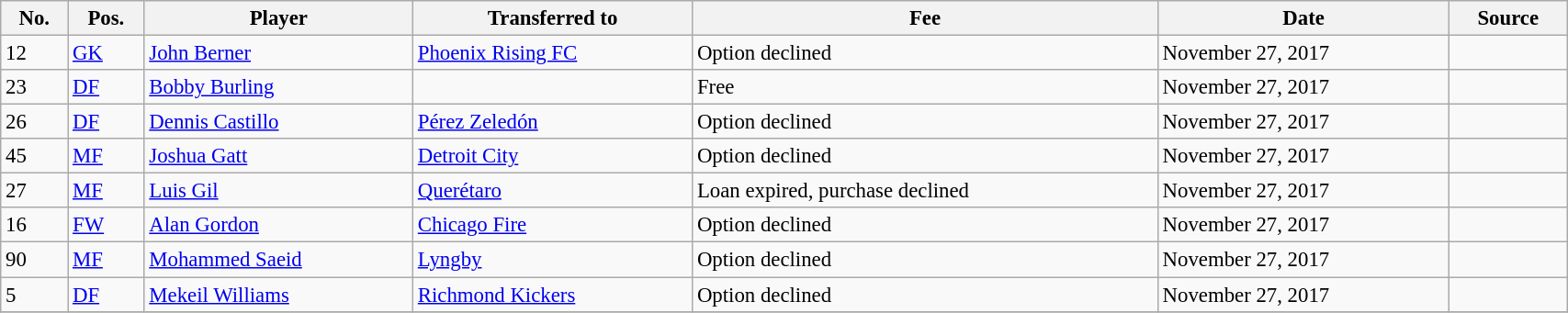<table class="wikitable sortable" style="width:90%; text-align:center; font-size:95%; text-align:left;">
<tr>
<th>No.</th>
<th>Pos.</th>
<th>Player</th>
<th>Transferred to</th>
<th>Fee</th>
<th>Date</th>
<th>Source</th>
</tr>
<tr>
<td>12</td>
<td><a href='#'>GK</a></td>
<td> <a href='#'>John Berner</a></td>
<td> <a href='#'>Phoenix Rising FC</a></td>
<td>Option declined</td>
<td>November 27, 2017</td>
<td></td>
</tr>
<tr>
<td>23</td>
<td><a href='#'>DF</a></td>
<td> <a href='#'>Bobby Burling</a></td>
<td></td>
<td>Free</td>
<td>November 27, 2017</td>
<td></td>
</tr>
<tr>
<td>26</td>
<td><a href='#'>DF</a></td>
<td> <a href='#'>Dennis Castillo</a></td>
<td> <a href='#'>Pérez Zeledón</a></td>
<td>Option declined</td>
<td>November 27, 2017</td>
<td></td>
</tr>
<tr>
<td>45</td>
<td><a href='#'>MF</a></td>
<td> <a href='#'>Joshua Gatt</a></td>
<td> <a href='#'>Detroit City</a></td>
<td>Option declined</td>
<td>November 27, 2017</td>
<td></td>
</tr>
<tr>
<td>27</td>
<td><a href='#'>MF</a></td>
<td> <a href='#'>Luis Gil</a></td>
<td> <a href='#'>Querétaro</a></td>
<td>Loan expired, purchase declined</td>
<td>November 27, 2017</td>
<td></td>
</tr>
<tr>
<td>16</td>
<td><a href='#'>FW</a></td>
<td> <a href='#'>Alan Gordon</a></td>
<td> <a href='#'>Chicago Fire</a></td>
<td>Option declined</td>
<td>November 27, 2017</td>
<td></td>
</tr>
<tr>
<td>90</td>
<td><a href='#'>MF</a></td>
<td> <a href='#'>Mohammed Saeid</a></td>
<td> <a href='#'>Lyngby</a></td>
<td>Option declined</td>
<td>November 27, 2017</td>
<td></td>
</tr>
<tr>
<td>5</td>
<td><a href='#'>DF</a></td>
<td> <a href='#'>Mekeil Williams</a></td>
<td> <a href='#'>Richmond Kickers</a></td>
<td>Option declined</td>
<td>November 27, 2017</td>
<td></td>
</tr>
<tr>
</tr>
</table>
